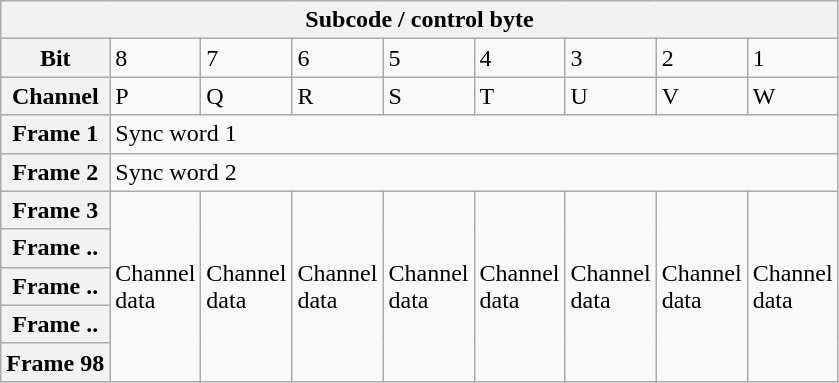<table class="wikitable">
<tr>
<th colspan=9>Subcode / control byte</th>
</tr>
<tr>
<th>Bit</th>
<td>8</td>
<td>7</td>
<td>6</td>
<td>5</td>
<td>4</td>
<td>3</td>
<td>2</td>
<td>1</td>
</tr>
<tr>
<th>Channel</th>
<td>P</td>
<td>Q</td>
<td>R</td>
<td>S</td>
<td>T</td>
<td>U</td>
<td>V</td>
<td>W</td>
</tr>
<tr>
<th>Frame 1</th>
<td colspan=8>Sync word 1</td>
</tr>
<tr>
<th>Frame 2</th>
<td colspan=8>Sync word 2</td>
</tr>
<tr>
<th>Frame 3</th>
<td rowspan=5>Channel<br>data</td>
<td rowspan=5>Channel<br>data</td>
<td rowspan=5>Channel<br>data</td>
<td rowspan=5>Channel<br>data</td>
<td rowspan=5>Channel<br>data</td>
<td rowspan=5>Channel<br>data</td>
<td rowspan=5>Channel<br>data</td>
<td rowspan=5>Channel<br>data</td>
</tr>
<tr>
<th>Frame ..</th>
</tr>
<tr>
<th>Frame ..</th>
</tr>
<tr>
<th>Frame ..</th>
</tr>
<tr>
<th>Frame 98</th>
</tr>
</table>
